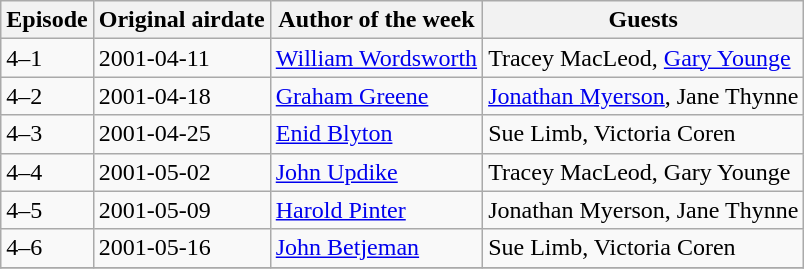<table class="wikitable">
<tr>
<th>Episode</th>
<th>Original airdate</th>
<th>Author of the week</th>
<th>Guests</th>
</tr>
<tr>
<td>4–1</td>
<td>2001-04-11</td>
<td><a href='#'>William Wordsworth</a></td>
<td>Tracey MacLeod, <a href='#'>Gary Younge</a></td>
</tr>
<tr>
<td>4–2</td>
<td>2001-04-18</td>
<td><a href='#'>Graham Greene</a></td>
<td><a href='#'>Jonathan Myerson</a>, Jane Thynne</td>
</tr>
<tr>
<td>4–3</td>
<td>2001-04-25</td>
<td><a href='#'>Enid Blyton</a></td>
<td>Sue Limb, Victoria Coren</td>
</tr>
<tr>
<td>4–4</td>
<td>2001-05-02</td>
<td><a href='#'>John Updike</a></td>
<td>Tracey MacLeod, Gary Younge</td>
</tr>
<tr>
<td>4–5</td>
<td>2001-05-09</td>
<td><a href='#'>Harold Pinter</a></td>
<td>Jonathan Myerson, Jane Thynne</td>
</tr>
<tr>
<td>4–6</td>
<td>2001-05-16</td>
<td><a href='#'>John Betjeman</a></td>
<td>Sue Limb, Victoria Coren</td>
</tr>
<tr>
</tr>
</table>
